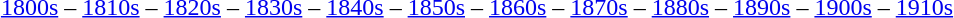<table class="toccolours" align="center">
<tr>
<td><a href='#'>1800s</a> – <a href='#'>1810s</a> – <a href='#'>1820s</a> – <a href='#'>1830s</a> – <a href='#'>1840s</a> – <a href='#'>1850s</a> – <a href='#'>1860s</a> – <a href='#'>1870s</a> – <a href='#'>1880s</a> – <a href='#'>1890s</a> – <a href='#'>1900s</a> – <a href='#'>1910s</a></td>
</tr>
</table>
